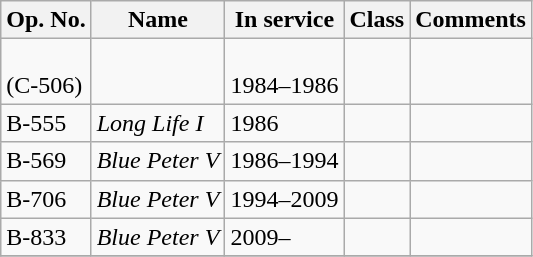<table class="wikitable">
<tr>
<th>Op. No.</th>
<th>Name</th>
<th>In service</th>
<th>Class</th>
<th>Comments</th>
</tr>
<tr>
<td><br>(C-506)</td>
<td></td>
<td><br>1984–1986</td>
<td></td>
<td></td>
</tr>
<tr>
<td>B-555</td>
<td><em>Long Life I</em></td>
<td>1986</td>
<td></td>
<td></td>
</tr>
<tr>
<td>B-569</td>
<td><em>Blue Peter V</em></td>
<td>1986–1994</td>
<td></td>
<td></td>
</tr>
<tr>
<td>B-706</td>
<td><em>Blue Peter V</em></td>
<td>1994–2009</td>
<td></td>
<td></td>
</tr>
<tr>
<td>B-833</td>
<td><em>Blue Peter V</em></td>
<td>2009–</td>
<td></td>
<td></td>
</tr>
<tr>
</tr>
</table>
